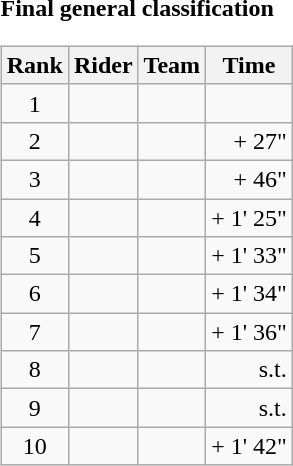<table>
<tr>
<td><strong>Final general classification</strong><br><table class="wikitable">
<tr>
<th scope="col">Rank</th>
<th scope="col">Rider</th>
<th scope="col">Team</th>
<th scope="col">Time</th>
</tr>
<tr>
<td style="text-align:center;">1</td>
<td></td>
<td></td>
<td style="text-align:right;"></td>
</tr>
<tr>
<td style="text-align:center;">2</td>
<td></td>
<td></td>
<td style="text-align:right;">+ 27"</td>
</tr>
<tr>
<td style="text-align:center;">3</td>
<td></td>
<td></td>
<td style="text-align:right;">+ 46"</td>
</tr>
<tr>
<td style="text-align:center;">4</td>
<td></td>
<td></td>
<td style="text-align:right;">+ 1' 25"</td>
</tr>
<tr>
<td style="text-align:center;">5</td>
<td></td>
<td></td>
<td style="text-align:right;">+ 1' 33"</td>
</tr>
<tr>
<td style="text-align:center;">6</td>
<td></td>
<td></td>
<td style="text-align:right;">+ 1' 34"</td>
</tr>
<tr>
<td style="text-align:center;">7</td>
<td></td>
<td></td>
<td style="text-align:right;">+ 1' 36"</td>
</tr>
<tr>
<td style="text-align:center;">8</td>
<td></td>
<td></td>
<td style="text-align:right;">s.t.</td>
</tr>
<tr>
<td style="text-align:center;">9</td>
<td></td>
<td></td>
<td style="text-align:right;">s.t.</td>
</tr>
<tr>
<td style="text-align:center;">10</td>
<td></td>
<td></td>
<td style="text-align:right;">+ 1' 42"</td>
</tr>
</table>
</td>
</tr>
</table>
